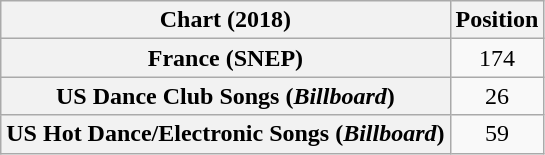<table class="wikitable sortable plainrowheaders" style="text-align:center">
<tr>
<th scope="col">Chart (2018)</th>
<th scope="col">Position</th>
</tr>
<tr>
<th scope="row">France (SNEP)</th>
<td>174</td>
</tr>
<tr>
<th scope="row">US Dance Club Songs (<em>Billboard</em>)</th>
<td>26</td>
</tr>
<tr>
<th scope="row">US Hot Dance/Electronic Songs (<em>Billboard</em>)</th>
<td>59</td>
</tr>
</table>
